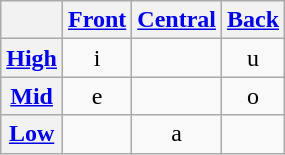<table class="wikitable">
<tr>
<th></th>
<th><a href='#'>Front</a></th>
<th><a href='#'>Central</a></th>
<th><a href='#'>Back</a></th>
</tr>
<tr align="center">
<th><a href='#'>High</a></th>
<td>i</td>
<td></td>
<td>u</td>
</tr>
<tr align="center">
<th><a href='#'>Mid</a></th>
<td>e</td>
<td></td>
<td>o</td>
</tr>
<tr align="center">
<th><a href='#'>Low</a></th>
<td></td>
<td>a</td>
<td></td>
</tr>
</table>
